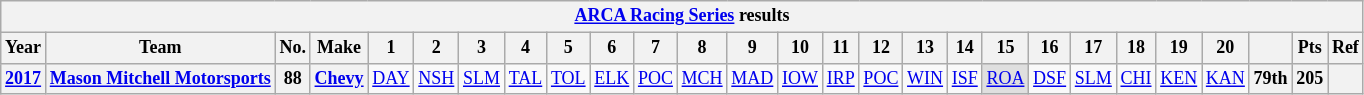<table class="wikitable" style="text-align:center; font-size:75%">
<tr>
<th colspan=48><a href='#'>ARCA Racing Series</a> results</th>
</tr>
<tr>
<th>Year</th>
<th>Team</th>
<th>No.</th>
<th>Make</th>
<th>1</th>
<th>2</th>
<th>3</th>
<th>4</th>
<th>5</th>
<th>6</th>
<th>7</th>
<th>8</th>
<th>9</th>
<th>10</th>
<th>11</th>
<th>12</th>
<th>13</th>
<th>14</th>
<th>15</th>
<th>16</th>
<th>17</th>
<th>18</th>
<th>19</th>
<th>20</th>
<th></th>
<th>Pts</th>
<th>Ref</th>
</tr>
<tr>
<th><a href='#'>2017</a></th>
<th><a href='#'>Mason Mitchell Motorsports</a></th>
<th>88</th>
<th><a href='#'>Chevy</a></th>
<td><a href='#'>DAY</a></td>
<td><a href='#'>NSH</a></td>
<td><a href='#'>SLM</a></td>
<td><a href='#'>TAL</a></td>
<td><a href='#'>TOL</a></td>
<td><a href='#'>ELK</a></td>
<td><a href='#'>POC</a></td>
<td><a href='#'>MCH</a></td>
<td><a href='#'>MAD</a></td>
<td><a href='#'>IOW</a></td>
<td><a href='#'>IRP</a></td>
<td><a href='#'>POC</a></td>
<td><a href='#'>WIN</a></td>
<td><a href='#'>ISF</a></td>
<td style="background:#DFDFDF;"><a href='#'>ROA</a><br></td>
<td><a href='#'>DSF</a></td>
<td><a href='#'>SLM</a></td>
<td><a href='#'>CHI</a></td>
<td><a href='#'>KEN</a></td>
<td><a href='#'>KAN</a></td>
<th>79th</th>
<th>205</th>
<th></th>
</tr>
</table>
